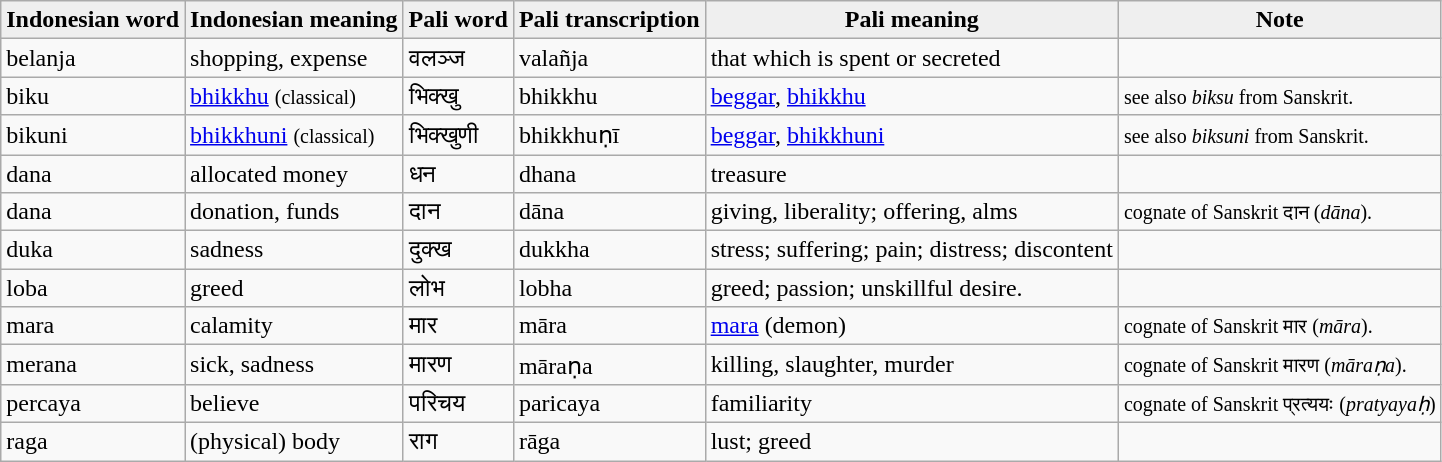<table class="wikitable">
<tr>
<th style="background:#efefef;">Indonesian word</th>
<th style="background:#efefef;">Indonesian meaning</th>
<th style="background:#efefef;">Pali word</th>
<th style="background:#efefef;">Pali transcription</th>
<th style="background:#efefef;">Pali meaning</th>
<th style="background:#efefef;">Note</th>
</tr>
<tr>
<td>belanja</td>
<td>shopping, expense</td>
<td>वलञ्ज</td>
<td>valañja</td>
<td>that which is spent or secreted</td>
<td></td>
</tr>
<tr>
<td>biku</td>
<td><a href='#'>bhikkhu</a> <small>(classical)</small></td>
<td>भिक्खु</td>
<td>bhikkhu</td>
<td><a href='#'>beggar</a>, <a href='#'>bhikkhu</a></td>
<td><small>see also <em>biksu</em> from Sanskrit.</small></td>
</tr>
<tr>
<td>bikuni</td>
<td><a href='#'>bhikkhuni</a> <small>(classical)</small></td>
<td>भिक्खुणी</td>
<td>bhikkhuṇī</td>
<td><a href='#'>beggar</a>, <a href='#'>bhikkhuni</a></td>
<td><small>see also <em>biksuni</em> from Sanskrit.</small></td>
</tr>
<tr>
<td>dana</td>
<td>allocated money</td>
<td>धन</td>
<td>dhana</td>
<td>treasure</td>
<td></td>
</tr>
<tr>
<td>dana</td>
<td>donation, funds</td>
<td>दान</td>
<td>dāna</td>
<td>giving, liberality; offering, alms</td>
<td><small>cognate of Sanskrit दान (<em>dāna</em>).</small></td>
</tr>
<tr>
<td>duka</td>
<td>sadness</td>
<td>दुक्ख</td>
<td>dukkha</td>
<td>stress; suffering; pain; distress; discontent</td>
<td></td>
</tr>
<tr>
<td>loba</td>
<td>greed</td>
<td>लोभ</td>
<td>lobha</td>
<td>greed; passion; unskillful desire.</td>
<td></td>
</tr>
<tr>
<td>mara</td>
<td>calamity</td>
<td>मार</td>
<td>māra</td>
<td><a href='#'>mara</a> (demon)</td>
<td><small>cognate of Sanskrit मार (<em>māra</em>).</small></td>
</tr>
<tr>
<td>merana</td>
<td>sick, sadness</td>
<td>मारण</td>
<td>māraṇa</td>
<td>killing, slaughter, murder</td>
<td><small>cognate of Sanskrit मारण (<em>māraṇa</em>).</small></td>
</tr>
<tr>
<td>percaya</td>
<td>believe</td>
<td>परिचय</td>
<td>paricaya</td>
<td>familiarity</td>
<td><small>cognate of Sanskrit प्रत्ययः (<em>pratyayaḥ</em>)</small></td>
</tr>
<tr>
<td>raga</td>
<td>(physical) body</td>
<td>राग</td>
<td>rāga</td>
<td>lust; greed</td>
<td></td>
</tr>
</table>
